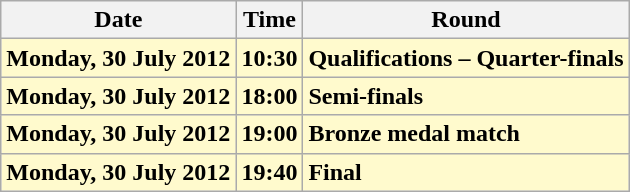<table class="wikitable">
<tr>
<th>Date</th>
<th>Time</th>
<th>Round</th>
</tr>
<tr>
<td style=background:lemonchiffon><strong>Monday, 30 July 2012</strong></td>
<td style=background:lemonchiffon><strong>10:30</strong></td>
<td style=background:lemonchiffon><strong>Qualifications – Quarter-finals</strong></td>
</tr>
<tr>
<td style=background:lemonchiffon><strong>Monday, 30 July 2012</strong></td>
<td style=background:lemonchiffon><strong>18:00</strong></td>
<td style=background:lemonchiffon><strong>Semi-finals</strong></td>
</tr>
<tr>
<td style=background:lemonchiffon><strong>Monday, 30 July 2012</strong></td>
<td style=background:lemonchiffon><strong>19:00</strong></td>
<td style=background:lemonchiffon><strong>Bronze medal match</strong></td>
</tr>
<tr>
<td style=background:lemonchiffon><strong>Monday, 30 July 2012</strong></td>
<td style=background:lemonchiffon><strong>19:40</strong></td>
<td style=background:lemonchiffon><strong>Final</strong></td>
</tr>
</table>
